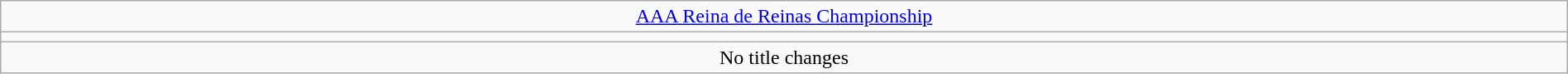<table class="wikitable" style="text-align:center; width:100%;">
<tr>
<td colspan="5"><a href='#'>AAA Reina de Reinas Championship</a></td>
</tr>
<tr>
<td colspan="5"><strong></strong></td>
</tr>
<tr>
<td colspan="5">No title changes</td>
</tr>
</table>
